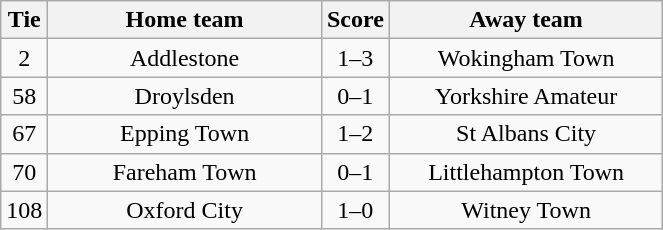<table class="wikitable" style="text-align:center;">
<tr>
<th width=20>Tie</th>
<th width=175>Home team</th>
<th width=20>Score</th>
<th width=175>Away team</th>
</tr>
<tr>
<td>2</td>
<td>Addlestone</td>
<td>1–3</td>
<td>Wokingham Town</td>
</tr>
<tr>
<td>58</td>
<td>Droylsden</td>
<td>0–1</td>
<td>Yorkshire Amateur</td>
</tr>
<tr>
<td>67</td>
<td>Epping Town</td>
<td>1–2</td>
<td>St Albans City</td>
</tr>
<tr>
<td>70</td>
<td>Fareham Town</td>
<td>0–1</td>
<td>Littlehampton Town</td>
</tr>
<tr>
<td>108</td>
<td>Oxford City</td>
<td>1–0</td>
<td>Witney Town</td>
</tr>
</table>
